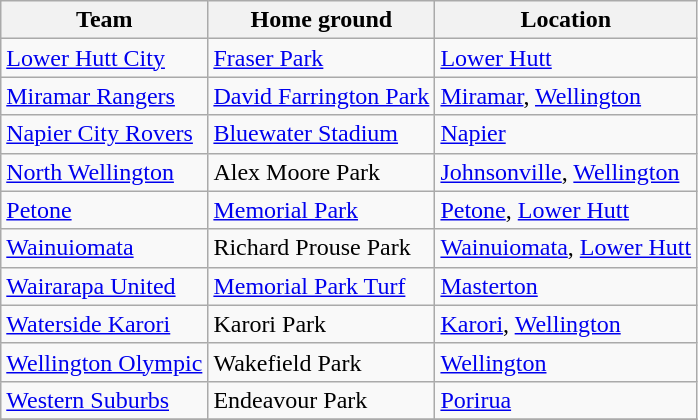<table class="wikitable sortable">
<tr>
<th>Team</th>
<th>Home ground</th>
<th>Location</th>
</tr>
<tr>
<td><a href='#'>Lower Hutt City</a></td>
<td><a href='#'>Fraser Park</a></td>
<td><a href='#'>Lower Hutt</a></td>
</tr>
<tr>
<td><a href='#'>Miramar Rangers</a></td>
<td><a href='#'>David Farrington Park</a></td>
<td><a href='#'>Miramar</a>, <a href='#'>Wellington</a></td>
</tr>
<tr>
<td><a href='#'>Napier City Rovers</a></td>
<td><a href='#'>Bluewater Stadium</a></td>
<td><a href='#'>Napier</a></td>
</tr>
<tr>
<td><a href='#'>North Wellington</a></td>
<td>Alex Moore Park</td>
<td><a href='#'>Johnsonville</a>, <a href='#'>Wellington</a></td>
</tr>
<tr>
<td><a href='#'>Petone</a></td>
<td><a href='#'>Memorial Park</a></td>
<td><a href='#'>Petone</a>, <a href='#'>Lower Hutt</a></td>
</tr>
<tr>
<td><a href='#'>Wainuiomata</a></td>
<td>Richard Prouse Park</td>
<td><a href='#'>Wainuiomata</a>, <a href='#'>Lower Hutt</a></td>
</tr>
<tr>
<td><a href='#'>Wairarapa United</a></td>
<td><a href='#'>Memorial Park Turf</a></td>
<td><a href='#'>Masterton</a></td>
</tr>
<tr>
<td><a href='#'>Waterside Karori</a></td>
<td>Karori Park</td>
<td><a href='#'>Karori</a>, <a href='#'>Wellington</a></td>
</tr>
<tr>
<td><a href='#'>Wellington Olympic</a></td>
<td>Wakefield Park</td>
<td><a href='#'>Wellington</a></td>
</tr>
<tr>
<td><a href='#'>Western Suburbs</a></td>
<td>Endeavour Park</td>
<td><a href='#'>Porirua</a></td>
</tr>
<tr>
</tr>
</table>
